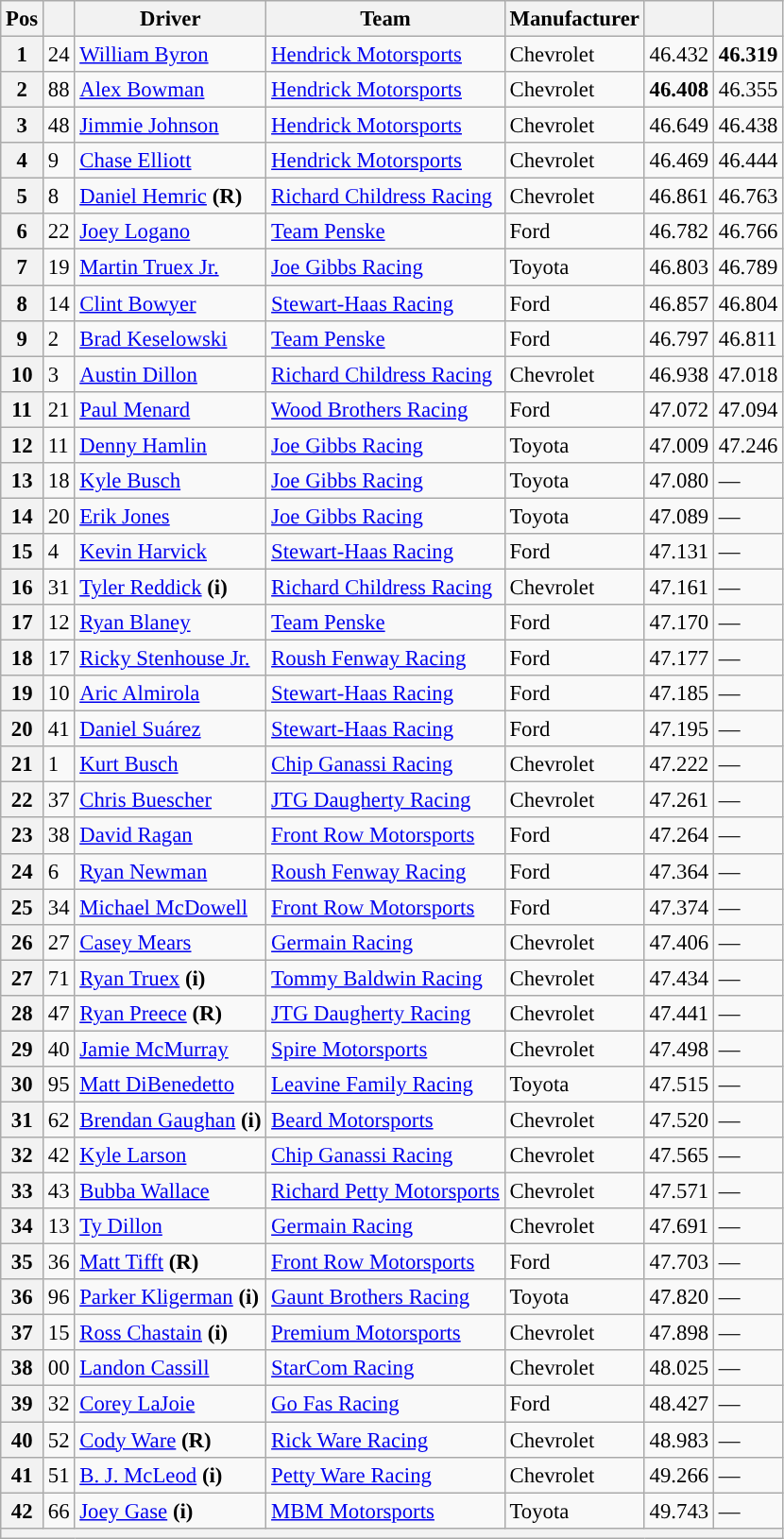<table class="wikitable" style="font-size:95%">
<tr>
<th>Pos</th>
<th></th>
<th>Driver</th>
<th>Team</th>
<th>Manufacturer</th>
<th></th>
<th></th>
</tr>
<tr>
<th>1</th>
<td>24</td>
<td><a href='#'>William Byron</a></td>
<td><a href='#'>Hendrick Motorsports</a></td>
<td>Chevrolet</td>
<td>46.432</td>
<td><strong>46.319</strong></td>
</tr>
<tr>
<th>2</th>
<td>88</td>
<td><a href='#'>Alex Bowman</a></td>
<td><a href='#'>Hendrick Motorsports</a></td>
<td>Chevrolet</td>
<td><strong>46.408</strong></td>
<td>46.355</td>
</tr>
<tr>
<th>3</th>
<td>48</td>
<td><a href='#'>Jimmie Johnson</a></td>
<td><a href='#'>Hendrick Motorsports</a></td>
<td>Chevrolet</td>
<td>46.649</td>
<td>46.438</td>
</tr>
<tr>
<th>4</th>
<td>9</td>
<td><a href='#'>Chase Elliott</a></td>
<td><a href='#'>Hendrick Motorsports</a></td>
<td>Chevrolet</td>
<td>46.469</td>
<td>46.444</td>
</tr>
<tr>
<th>5</th>
<td>8</td>
<td><a href='#'>Daniel Hemric</a> <strong>(R)</strong></td>
<td><a href='#'>Richard Childress Racing</a></td>
<td>Chevrolet</td>
<td>46.861</td>
<td>46.763</td>
</tr>
<tr>
<th>6</th>
<td>22</td>
<td><a href='#'>Joey Logano</a></td>
<td><a href='#'>Team Penske</a></td>
<td>Ford</td>
<td>46.782</td>
<td>46.766</td>
</tr>
<tr>
<th>7</th>
<td>19</td>
<td><a href='#'>Martin Truex Jr.</a></td>
<td><a href='#'>Joe Gibbs Racing</a></td>
<td>Toyota</td>
<td>46.803</td>
<td>46.789</td>
</tr>
<tr>
<th>8</th>
<td>14</td>
<td><a href='#'>Clint Bowyer</a></td>
<td><a href='#'>Stewart-Haas Racing</a></td>
<td>Ford</td>
<td>46.857</td>
<td>46.804</td>
</tr>
<tr>
<th>9</th>
<td>2</td>
<td><a href='#'>Brad Keselowski</a></td>
<td><a href='#'>Team Penske</a></td>
<td>Ford</td>
<td>46.797</td>
<td>46.811</td>
</tr>
<tr>
<th>10</th>
<td>3</td>
<td><a href='#'>Austin Dillon</a></td>
<td><a href='#'>Richard Childress Racing</a></td>
<td>Chevrolet</td>
<td>46.938</td>
<td>47.018</td>
</tr>
<tr>
<th>11</th>
<td>21</td>
<td><a href='#'>Paul Menard</a></td>
<td><a href='#'>Wood Brothers Racing</a></td>
<td>Ford</td>
<td>47.072</td>
<td>47.094</td>
</tr>
<tr>
<th>12</th>
<td>11</td>
<td><a href='#'>Denny Hamlin</a></td>
<td><a href='#'>Joe Gibbs Racing</a></td>
<td>Toyota</td>
<td>47.009</td>
<td>47.246</td>
</tr>
<tr>
<th>13</th>
<td>18</td>
<td><a href='#'>Kyle Busch</a></td>
<td><a href='#'>Joe Gibbs Racing</a></td>
<td>Toyota</td>
<td>47.080</td>
<td>—</td>
</tr>
<tr>
<th>14</th>
<td>20</td>
<td><a href='#'>Erik Jones</a></td>
<td><a href='#'>Joe Gibbs Racing</a></td>
<td>Toyota</td>
<td>47.089</td>
<td>—</td>
</tr>
<tr>
<th>15</th>
<td>4</td>
<td><a href='#'>Kevin Harvick</a></td>
<td><a href='#'>Stewart-Haas Racing</a></td>
<td>Ford</td>
<td>47.131</td>
<td>—</td>
</tr>
<tr>
<th>16</th>
<td>31</td>
<td><a href='#'>Tyler Reddick</a> <strong>(i)</strong></td>
<td><a href='#'>Richard Childress Racing</a></td>
<td>Chevrolet</td>
<td>47.161</td>
<td>—</td>
</tr>
<tr>
<th>17</th>
<td>12</td>
<td><a href='#'>Ryan Blaney</a></td>
<td><a href='#'>Team Penske</a></td>
<td>Ford</td>
<td>47.170</td>
<td>—</td>
</tr>
<tr>
<th>18</th>
<td>17</td>
<td><a href='#'>Ricky Stenhouse Jr.</a></td>
<td><a href='#'>Roush Fenway Racing</a></td>
<td>Ford</td>
<td>47.177</td>
<td>—</td>
</tr>
<tr>
<th>19</th>
<td>10</td>
<td><a href='#'>Aric Almirola</a></td>
<td><a href='#'>Stewart-Haas Racing</a></td>
<td>Ford</td>
<td>47.185</td>
<td>—</td>
</tr>
<tr>
<th>20</th>
<td>41</td>
<td><a href='#'>Daniel Suárez</a></td>
<td><a href='#'>Stewart-Haas Racing</a></td>
<td>Ford</td>
<td>47.195</td>
<td>—</td>
</tr>
<tr>
<th>21</th>
<td>1</td>
<td><a href='#'>Kurt Busch</a></td>
<td><a href='#'>Chip Ganassi Racing</a></td>
<td>Chevrolet</td>
<td>47.222</td>
<td>—</td>
</tr>
<tr>
<th>22</th>
<td>37</td>
<td><a href='#'>Chris Buescher</a></td>
<td><a href='#'>JTG Daugherty Racing</a></td>
<td>Chevrolet</td>
<td>47.261</td>
<td>—</td>
</tr>
<tr>
<th>23</th>
<td>38</td>
<td><a href='#'>David Ragan</a></td>
<td><a href='#'>Front Row Motorsports</a></td>
<td>Ford</td>
<td>47.264</td>
<td>—</td>
</tr>
<tr>
<th>24</th>
<td>6</td>
<td><a href='#'>Ryan Newman</a></td>
<td><a href='#'>Roush Fenway Racing</a></td>
<td>Ford</td>
<td>47.364</td>
<td>—</td>
</tr>
<tr>
<th>25</th>
<td>34</td>
<td><a href='#'>Michael McDowell</a></td>
<td><a href='#'>Front Row Motorsports</a></td>
<td>Ford</td>
<td>47.374</td>
<td>—</td>
</tr>
<tr>
<th>26</th>
<td>27</td>
<td><a href='#'>Casey Mears</a></td>
<td><a href='#'>Germain Racing</a></td>
<td>Chevrolet</td>
<td>47.406</td>
<td>—</td>
</tr>
<tr>
<th>27</th>
<td>71</td>
<td><a href='#'>Ryan Truex</a> <strong>(i)</strong></td>
<td><a href='#'>Tommy Baldwin Racing</a></td>
<td>Chevrolet</td>
<td>47.434</td>
<td>—</td>
</tr>
<tr>
<th>28</th>
<td>47</td>
<td><a href='#'>Ryan Preece</a> <strong>(R)</strong></td>
<td><a href='#'>JTG Daugherty Racing</a></td>
<td>Chevrolet</td>
<td>47.441</td>
<td>—</td>
</tr>
<tr>
<th>29</th>
<td>40</td>
<td><a href='#'>Jamie McMurray</a></td>
<td><a href='#'>Spire Motorsports</a></td>
<td>Chevrolet</td>
<td>47.498</td>
<td>—</td>
</tr>
<tr>
<th>30</th>
<td>95</td>
<td><a href='#'>Matt DiBenedetto</a></td>
<td><a href='#'>Leavine Family Racing</a></td>
<td>Toyota</td>
<td>47.515</td>
<td>—</td>
</tr>
<tr>
<th>31</th>
<td>62</td>
<td><a href='#'>Brendan Gaughan</a> <strong>(i)</strong></td>
<td><a href='#'>Beard Motorsports</a></td>
<td>Chevrolet</td>
<td>47.520</td>
<td>—</td>
</tr>
<tr>
<th>32</th>
<td>42</td>
<td><a href='#'>Kyle Larson</a></td>
<td><a href='#'>Chip Ganassi Racing</a></td>
<td>Chevrolet</td>
<td>47.565</td>
<td>—</td>
</tr>
<tr>
<th>33</th>
<td>43</td>
<td><a href='#'>Bubba Wallace</a></td>
<td><a href='#'>Richard Petty Motorsports</a></td>
<td>Chevrolet</td>
<td>47.571</td>
<td>—</td>
</tr>
<tr>
<th>34</th>
<td>13</td>
<td><a href='#'>Ty Dillon</a></td>
<td><a href='#'>Germain Racing</a></td>
<td>Chevrolet</td>
<td>47.691</td>
<td>—</td>
</tr>
<tr>
<th>35</th>
<td>36</td>
<td><a href='#'>Matt Tifft</a> <strong>(R)</strong></td>
<td><a href='#'>Front Row Motorsports</a></td>
<td>Ford</td>
<td>47.703</td>
<td>—</td>
</tr>
<tr>
<th>36</th>
<td>96</td>
<td><a href='#'>Parker Kligerman</a> <strong>(i)</strong></td>
<td><a href='#'>Gaunt Brothers Racing</a></td>
<td>Toyota</td>
<td>47.820</td>
<td>—</td>
</tr>
<tr>
<th>37</th>
<td>15</td>
<td><a href='#'>Ross Chastain</a> <strong>(i)</strong></td>
<td><a href='#'>Premium Motorsports</a></td>
<td>Chevrolet</td>
<td>47.898</td>
<td>—</td>
</tr>
<tr>
<th>38</th>
<td>00</td>
<td><a href='#'>Landon Cassill</a></td>
<td><a href='#'>StarCom Racing</a></td>
<td>Chevrolet</td>
<td>48.025</td>
<td>—</td>
</tr>
<tr>
<th>39</th>
<td>32</td>
<td><a href='#'>Corey LaJoie</a></td>
<td><a href='#'>Go Fas Racing</a></td>
<td>Ford</td>
<td>48.427</td>
<td>—</td>
</tr>
<tr>
<th>40</th>
<td>52</td>
<td><a href='#'>Cody Ware</a> <strong>(R)</strong></td>
<td><a href='#'>Rick Ware Racing</a></td>
<td>Chevrolet</td>
<td>48.983</td>
<td>—</td>
</tr>
<tr>
<th>41</th>
<td>51</td>
<td><a href='#'>B. J. McLeod</a> <strong>(i)</strong></td>
<td><a href='#'>Petty Ware Racing</a></td>
<td>Chevrolet</td>
<td>49.266</td>
<td>—</td>
</tr>
<tr>
<th>42</th>
<td>66</td>
<td><a href='#'>Joey Gase</a> <strong>(i)</strong></td>
<td><a href='#'>MBM Motorsports</a></td>
<td>Toyota</td>
<td>49.743</td>
<td>—</td>
</tr>
<tr>
<th colspan="7"></th>
</tr>
</table>
